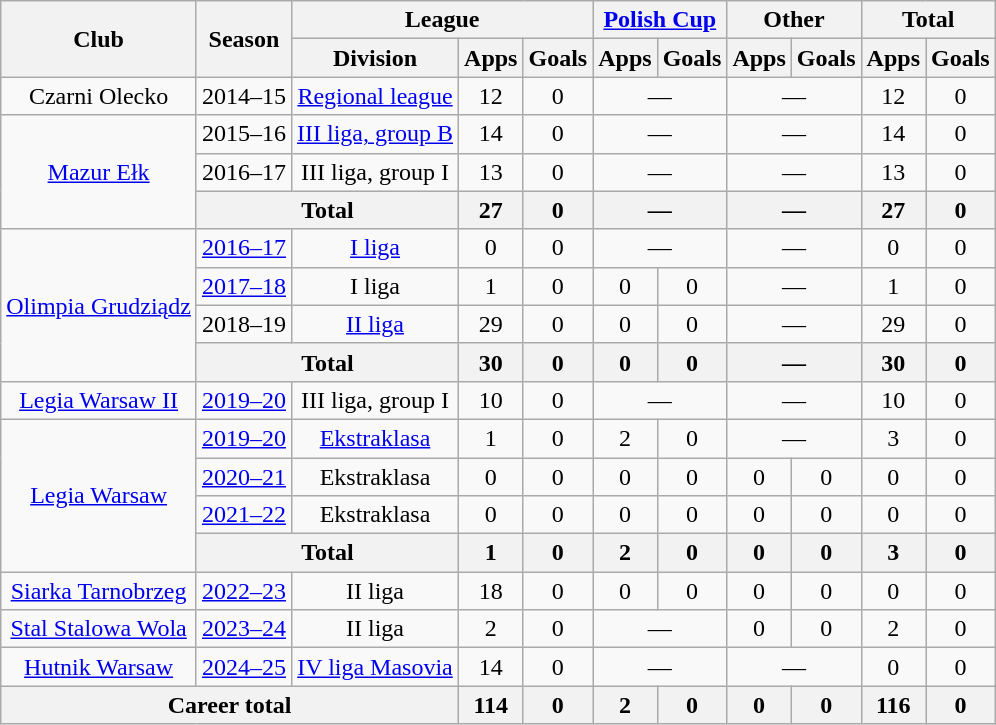<table class="wikitable" style="text-align:center">
<tr>
<th rowspan="2">Club</th>
<th rowspan="2">Season</th>
<th colspan="3">League</th>
<th colspan="2"><a href='#'>Polish Cup</a></th>
<th colspan="2">Other</th>
<th colspan="2">Total</th>
</tr>
<tr>
<th>Division</th>
<th>Apps</th>
<th>Goals</th>
<th>Apps</th>
<th>Goals</th>
<th>Apps</th>
<th>Goals</th>
<th>Apps</th>
<th>Goals</th>
</tr>
<tr>
<td>Czarni Olecko</td>
<td>2014–15</td>
<td><a href='#'>Regional league</a></td>
<td>12</td>
<td>0</td>
<td colspan="2">—</td>
<td colspan="2">—</td>
<td>12</td>
<td>0</td>
</tr>
<tr>
<td rowspan="3"><a href='#'>Mazur Ełk</a></td>
<td>2015–16</td>
<td><a href='#'>III liga, group B</a></td>
<td>14</td>
<td>0</td>
<td colspan="2">—</td>
<td colspan="2">—</td>
<td>14</td>
<td>0</td>
</tr>
<tr>
<td>2016–17</td>
<td>III liga, group I</td>
<td>13</td>
<td>0</td>
<td colspan="2">—</td>
<td colspan="2">—</td>
<td>13</td>
<td>0</td>
</tr>
<tr>
<th colspan="2">Total</th>
<th>27</th>
<th>0</th>
<th colspan="2">—</th>
<th colspan="2">—</th>
<th>27</th>
<th>0</th>
</tr>
<tr>
<td rowspan="4"><a href='#'>Olimpia Grudziądz</a></td>
<td><a href='#'>2016–17</a></td>
<td><a href='#'>I liga</a></td>
<td>0</td>
<td>0</td>
<td colspan="2">—</td>
<td colspan="2">—</td>
<td>0</td>
<td>0</td>
</tr>
<tr>
<td><a href='#'>2017–18</a></td>
<td>I liga</td>
<td>1</td>
<td>0</td>
<td>0</td>
<td>0</td>
<td colspan="2">—</td>
<td>1</td>
<td>0</td>
</tr>
<tr>
<td>2018–19</td>
<td><a href='#'>II liga</a></td>
<td>29</td>
<td>0</td>
<td>0</td>
<td>0</td>
<td colspan="2">—</td>
<td>29</td>
<td>0</td>
</tr>
<tr>
<th colspan="2">Total</th>
<th>30</th>
<th>0</th>
<th>0</th>
<th>0</th>
<th colspan="2">—</th>
<th>30</th>
<th>0</th>
</tr>
<tr>
<td><a href='#'>Legia Warsaw II</a></td>
<td><a href='#'>2019–20</a></td>
<td>III liga, group I</td>
<td>10</td>
<td>0</td>
<td colspan="2">—</td>
<td colspan="2">—</td>
<td>10</td>
<td>0</td>
</tr>
<tr>
<td rowspan="4"><a href='#'>Legia Warsaw</a></td>
<td><a href='#'>2019–20</a></td>
<td><a href='#'>Ekstraklasa</a></td>
<td>1</td>
<td>0</td>
<td>2</td>
<td>0</td>
<td colspan="2">—</td>
<td>3</td>
<td>0</td>
</tr>
<tr>
<td><a href='#'>2020–21</a></td>
<td>Ekstraklasa</td>
<td>0</td>
<td>0</td>
<td>0</td>
<td>0</td>
<td>0</td>
<td>0</td>
<td>0</td>
<td>0</td>
</tr>
<tr>
<td><a href='#'>2021–22</a></td>
<td>Ekstraklasa</td>
<td>0</td>
<td>0</td>
<td>0</td>
<td>0</td>
<td>0</td>
<td>0</td>
<td>0</td>
<td>0</td>
</tr>
<tr>
<th colspan="2">Total</th>
<th>1</th>
<th>0</th>
<th>2</th>
<th>0</th>
<th>0</th>
<th>0</th>
<th>3</th>
<th>0</th>
</tr>
<tr>
<td><a href='#'>Siarka Tarnobrzeg</a></td>
<td><a href='#'>2022–23</a></td>
<td>II liga</td>
<td>18</td>
<td>0</td>
<td>0</td>
<td>0</td>
<td>0</td>
<td>0</td>
<td>0</td>
<td>0</td>
</tr>
<tr>
<td><a href='#'>Stal Stalowa Wola</a></td>
<td><a href='#'>2023–24</a></td>
<td>II liga</td>
<td>2</td>
<td>0</td>
<td colspan="2">—</td>
<td>0</td>
<td>0</td>
<td>2</td>
<td>0</td>
</tr>
<tr>
<td><a href='#'>Hutnik Warsaw</a></td>
<td><a href='#'>2024–25</a></td>
<td><a href='#'>IV liga Masovia</a></td>
<td>14</td>
<td>0</td>
<td colspan="2">—</td>
<td colspan="2">—</td>
<td>0</td>
<td>0</td>
</tr>
<tr>
<th colspan="3">Career total</th>
<th>114</th>
<th>0</th>
<th>2</th>
<th>0</th>
<th>0</th>
<th>0</th>
<th>116</th>
<th>0</th>
</tr>
</table>
